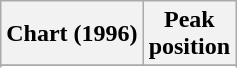<table class="wikitable sortable plainrowheaders" style="text-align:center">
<tr>
<th scope="col">Chart (1996)</th>
<th scope="col">Peak<br>position</th>
</tr>
<tr>
</tr>
<tr>
</tr>
<tr>
</tr>
<tr>
</tr>
</table>
